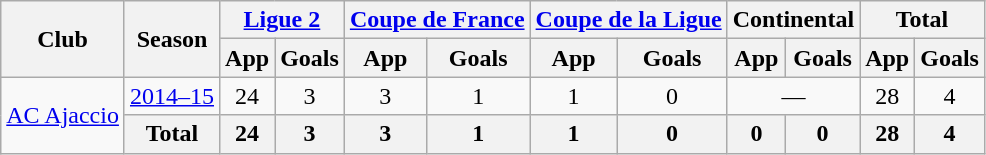<table class="wikitable" style="text-align: center">
<tr>
<th rowspan=2>Club</th>
<th rowspan=2>Season</th>
<th colspan=2><a href='#'>Ligue 2</a></th>
<th colspan=2><a href='#'>Coupe de France</a></th>
<th colspan=2><a href='#'>Coupe de la Ligue</a></th>
<th colspan=2>Continental</th>
<th colspan=2>Total</th>
</tr>
<tr>
<th>App</th>
<th>Goals</th>
<th>App</th>
<th>Goals</th>
<th>App</th>
<th>Goals</th>
<th>App</th>
<th>Goals</th>
<th>App</th>
<th>Goals</th>
</tr>
<tr>
<td rowspan=2><a href='#'>AC Ajaccio</a></td>
<td><a href='#'>2014–15</a></td>
<td>24</td>
<td>3</td>
<td>3</td>
<td>1</td>
<td>1</td>
<td>0</td>
<td colspan=2>—</td>
<td>28</td>
<td>4</td>
</tr>
<tr>
<th colspan=1>Total</th>
<th>24</th>
<th>3</th>
<th>3</th>
<th>1</th>
<th>1</th>
<th>0</th>
<th>0</th>
<th>0</th>
<th>28</th>
<th>4</th>
</tr>
</table>
